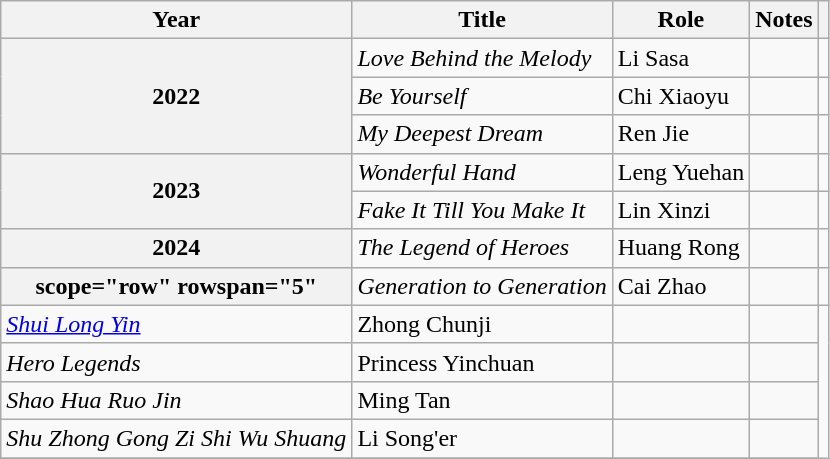<table class="wikitable sortable plainrowheaders">
<tr>
<th scope="col">Year</th>
<th scope="col">Title</th>
<th scope="col">Role</th>
<th scope="col">Notes</th>
<th scope="col" class="unsortable"></th>
</tr>
<tr>
<th scope="row" rowspan="3">2022</th>
<td><em>Love Behind the Melody</em></td>
<td>Li Sasa</td>
<td></td>
<td></td>
</tr>
<tr>
<td><em>Be Yourself</em></td>
<td>Chi Xiaoyu</td>
<td></td>
<td></td>
</tr>
<tr>
<td><em>My Deepest Dream</em></td>
<td>Ren Jie</td>
<td></td>
<td></td>
</tr>
<tr>
<th scope="row" rowspan="2">2023</th>
<td><em>Wonderful Hand</em></td>
<td>Leng Yuehan</td>
<td></td>
<td></td>
</tr>
<tr>
<td><em>Fake It Till You Make It</em></td>
<td>Lin Xinzi</td>
<td></td>
<td></td>
</tr>
<tr>
<th scope="row" rowspan="1">2024</th>
<td><em>The Legend of Heroes</em></td>
<td>Huang Rong</td>
<td></td>
<td></td>
</tr>
<tr>
<th>scope="row" rowspan="5" </th>
<td><em>Generation to Generation</em></td>
<td>Cai Zhao</td>
<td></td>
<td></td>
</tr>
<tr>
<td><em><a href='#'>Shui Long Yin</a></em></td>
<td>Zhong Chunji</td>
<td></td>
<td></td>
</tr>
<tr>
<td><em>Hero Legends</em></td>
<td>Princess Yinchuan</td>
<td></td>
<td></td>
</tr>
<tr>
<td><em>Shao Hua Ruo Jin</em></td>
<td>Ming Tan</td>
<td></td>
<td></td>
</tr>
<tr>
<td><em>Shu Zhong Gong Zi Shi Wu Shuang</em></td>
<td>Li Song'er</td>
<td></td>
<td></td>
</tr>
<tr>
</tr>
</table>
